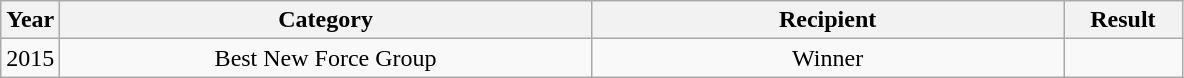<table class="wikitable" style="text-align:center">
<tr>
<th width="5%">Year</th>
<th width="45%">Category</th>
<th width="40%">Recipient</th>
<th width="10%">Result</th>
</tr>
<tr>
<td>2015</td>
<td>Best New Force Group</td>
<td>Winner</td>
<td></td>
</tr>
</table>
